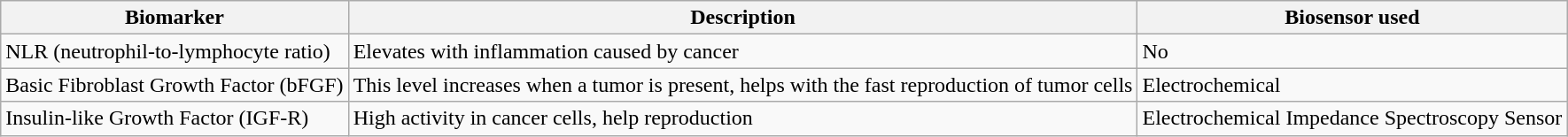<table class="wikitable">
<tr>
<th>Biomarker</th>
<th>Description</th>
<th>Biosensor used</th>
</tr>
<tr>
<td>NLR (neutrophil-to-lymphocyte ratio)</td>
<td>Elevates with inflammation caused by cancer</td>
<td>No</td>
</tr>
<tr>
<td>Basic Fibroblast Growth Factor (bFGF)</td>
<td>This level increases when a tumor is present, helps with the fast reproduction of tumor cells</td>
<td>Electrochemical</td>
</tr>
<tr>
<td>Insulin-like Growth Factor (IGF-R)</td>
<td>High activity in cancer cells, help reproduction</td>
<td>Electrochemical Impedance Spectroscopy Sensor</td>
</tr>
</table>
